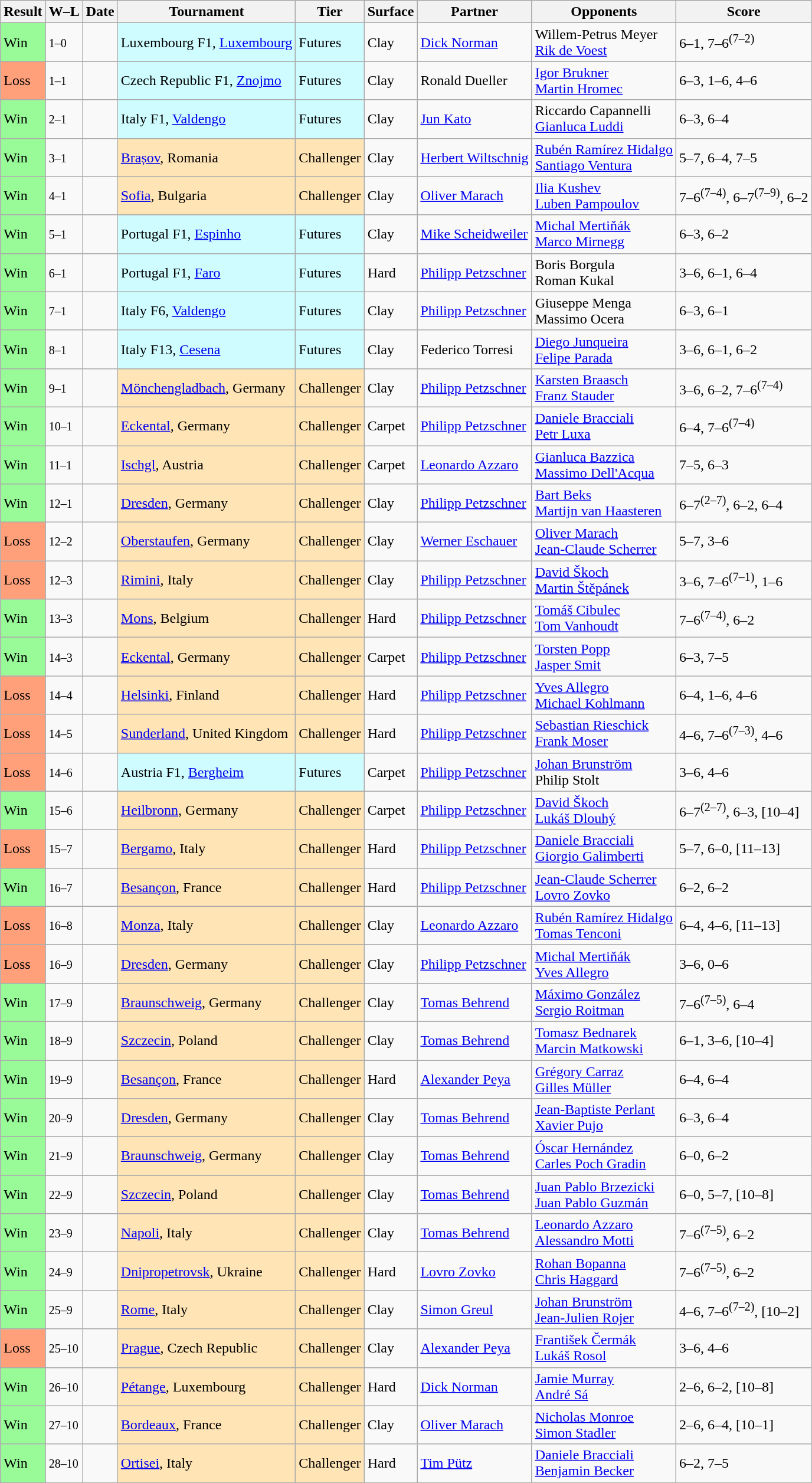<table class="sortable wikitable">
<tr>
<th>Result</th>
<th class="unsortable">W–L</th>
<th>Date</th>
<th>Tournament</th>
<th>Tier</th>
<th>Surface</th>
<th>Partner</th>
<th>Opponents</th>
<th class="unsortable">Score</th>
</tr>
<tr>
<td bgcolor=98FB98>Win</td>
<td><small>1–0</small></td>
<td></td>
<td style="background:#cffcff;">Luxembourg F1, <a href='#'>Luxembourg</a></td>
<td style="background:#cffcff;">Futures</td>
<td>Clay</td>
<td> <a href='#'>Dick Norman</a></td>
<td> Willem-Petrus Meyer <br>  <a href='#'>Rik de Voest</a></td>
<td>6–1, 7–6<sup>(7–2)</sup></td>
</tr>
<tr>
<td bgcolor=FFA07A>Loss</td>
<td><small>1–1</small></td>
<td></td>
<td style="background:#cffcff;">Czech Republic F1, <a href='#'>Znojmo</a></td>
<td style="background:#cffcff;">Futures</td>
<td>Clay</td>
<td> Ronald Dueller</td>
<td> <a href='#'>Igor Brukner</a> <br>  <a href='#'>Martin Hromec</a></td>
<td>6–3, 1–6, 4–6</td>
</tr>
<tr>
<td bgcolor=98FB98>Win</td>
<td><small>2–1</small></td>
<td></td>
<td style="background:#cffcff;">Italy F1, <a href='#'>Valdengo</a></td>
<td style="background:#cffcff;">Futures</td>
<td>Clay</td>
<td> <a href='#'>Jun Kato</a></td>
<td> Riccardo Capannelli <br>  <a href='#'>Gianluca Luddi</a></td>
<td>6–3, 6–4</td>
</tr>
<tr>
<td bgcolor=98FB98>Win</td>
<td><small>3–1</small></td>
<td></td>
<td style="background:moccasin;"><a href='#'>Brașov</a>, Romania</td>
<td style="background:moccasin;">Challenger</td>
<td>Clay</td>
<td> <a href='#'>Herbert Wiltschnig</a></td>
<td> <a href='#'>Rubén Ramírez Hidalgo</a> <br>  <a href='#'>Santiago Ventura</a></td>
<td>5–7, 6–4, 7–5</td>
</tr>
<tr>
<td bgcolor=98FB98>Win</td>
<td><small>4–1</small></td>
<td></td>
<td style="background:moccasin;"><a href='#'>Sofia</a>, Bulgaria</td>
<td style="background:moccasin;">Challenger</td>
<td>Clay</td>
<td> <a href='#'>Oliver Marach</a></td>
<td> <a href='#'>Ilia Kushev</a> <br>  <a href='#'>Luben Pampoulov</a></td>
<td>7–6<sup>(7–4)</sup>, 6–7<sup>(7–9)</sup>, 6–2</td>
</tr>
<tr>
<td bgcolor=98FB98>Win</td>
<td><small>5–1</small></td>
<td></td>
<td style="background:#cffcff;">Portugal F1, <a href='#'>Espinho</a></td>
<td style="background:#cffcff;">Futures</td>
<td>Clay</td>
<td> <a href='#'>Mike Scheidweiler</a></td>
<td> <a href='#'>Michal Mertiňák</a> <br>  <a href='#'>Marco Mirnegg</a></td>
<td>6–3, 6–2</td>
</tr>
<tr>
<td bgcolor=98FB98>Win</td>
<td><small>6–1</small></td>
<td></td>
<td style="background:#cffcff;">Portugal F1, <a href='#'>Faro</a></td>
<td style="background:#cffcff;">Futures</td>
<td>Hard</td>
<td> <a href='#'>Philipp Petzschner</a></td>
<td> Boris Borgula <br>  Roman Kukal</td>
<td>3–6, 6–1, 6–4</td>
</tr>
<tr>
<td bgcolor=98FB98>Win</td>
<td><small>7–1</small></td>
<td></td>
<td style="background:#cffcff;">Italy F6, <a href='#'>Valdengo</a></td>
<td style="background:#cffcff;">Futures</td>
<td>Clay</td>
<td> <a href='#'>Philipp Petzschner</a></td>
<td> Giuseppe Menga <br>  Massimo Ocera</td>
<td>6–3, 6–1</td>
</tr>
<tr>
<td bgcolor=98FB98>Win</td>
<td><small>8–1</small></td>
<td></td>
<td style="background:#cffcff;">Italy F13, <a href='#'>Cesena</a></td>
<td style="background:#cffcff;">Futures</td>
<td>Clay</td>
<td> Federico Torresi</td>
<td> <a href='#'>Diego Junqueira</a> <br>  <a href='#'>Felipe Parada</a></td>
<td>3–6, 6–1, 6–2</td>
</tr>
<tr>
<td bgcolor=98FB98>Win</td>
<td><small>9–1</small></td>
<td></td>
<td style="background:moccasin;"><a href='#'>Mönchengladbach</a>, Germany</td>
<td style="background:moccasin;">Challenger</td>
<td>Clay</td>
<td> <a href='#'>Philipp Petzschner</a></td>
<td> <a href='#'>Karsten Braasch</a> <br>  <a href='#'>Franz Stauder</a></td>
<td>3–6, 6–2, 7–6<sup>(7–4)</sup></td>
</tr>
<tr>
<td bgcolor=98FB98>Win</td>
<td><small>10–1</small></td>
<td></td>
<td style="background:moccasin;"><a href='#'>Eckental</a>, Germany</td>
<td style="background:moccasin;">Challenger</td>
<td>Carpet</td>
<td> <a href='#'>Philipp Petzschner</a></td>
<td> <a href='#'>Daniele Bracciali</a> <br>  <a href='#'>Petr Luxa</a></td>
<td>6–4, 7–6<sup>(7–4)</sup></td>
</tr>
<tr>
<td bgcolor=98FB98>Win</td>
<td><small>11–1</small></td>
<td></td>
<td style="background:moccasin;"><a href='#'>Ischgl</a>, Austria</td>
<td style="background:moccasin;">Challenger</td>
<td>Carpet</td>
<td> <a href='#'>Leonardo Azzaro</a></td>
<td> <a href='#'>Gianluca Bazzica</a> <br>  <a href='#'>Massimo Dell'Acqua</a></td>
<td>7–5, 6–3</td>
</tr>
<tr>
<td bgcolor=98FB98>Win</td>
<td><small>12–1</small></td>
<td></td>
<td style="background:moccasin;"><a href='#'>Dresden</a>, Germany</td>
<td style="background:moccasin;">Challenger</td>
<td>Clay</td>
<td> <a href='#'>Philipp Petzschner</a></td>
<td> <a href='#'>Bart Beks</a> <br>  <a href='#'>Martijn van Haasteren</a></td>
<td>6–7<sup>(2–7)</sup>, 6–2, 6–4</td>
</tr>
<tr>
<td bgcolor=FFA07A>Loss</td>
<td><small>12–2</small></td>
<td></td>
<td style="background:moccasin;"><a href='#'>Oberstaufen</a>, Germany</td>
<td style="background:moccasin;">Challenger</td>
<td>Clay</td>
<td> <a href='#'>Werner Eschauer</a></td>
<td> <a href='#'>Oliver Marach</a> <br>  <a href='#'>Jean-Claude Scherrer</a></td>
<td>5–7, 3–6</td>
</tr>
<tr>
<td bgcolor=FFA07A>Loss</td>
<td><small>12–3</small></td>
<td></td>
<td style="background:moccasin;"><a href='#'>Rimini</a>, Italy</td>
<td style="background:moccasin;">Challenger</td>
<td>Clay</td>
<td> <a href='#'>Philipp Petzschner</a></td>
<td> <a href='#'>David Škoch</a> <br>  <a href='#'>Martin Štěpánek</a></td>
<td>3–6, 7–6<sup>(7–1)</sup>, 1–6</td>
</tr>
<tr>
<td bgcolor=98FB98>Win</td>
<td><small>13–3</small></td>
<td></td>
<td style="background:moccasin;"><a href='#'>Mons</a>, Belgium</td>
<td style="background:moccasin;">Challenger</td>
<td>Hard</td>
<td> <a href='#'>Philipp Petzschner</a></td>
<td> <a href='#'>Tomáš Cibulec</a> <br>  <a href='#'>Tom Vanhoudt</a></td>
<td>7–6<sup>(7–4)</sup>, 6–2</td>
</tr>
<tr>
<td bgcolor=98FB98>Win</td>
<td><small>14–3</small></td>
<td></td>
<td style="background:moccasin;"><a href='#'>Eckental</a>, Germany</td>
<td style="background:moccasin;">Challenger</td>
<td>Carpet</td>
<td> <a href='#'>Philipp Petzschner</a></td>
<td> <a href='#'>Torsten Popp</a> <br>  <a href='#'>Jasper Smit</a></td>
<td>6–3, 7–5</td>
</tr>
<tr>
<td bgcolor=FFA07A>Loss</td>
<td><small>14–4</small></td>
<td></td>
<td style="background:moccasin;"><a href='#'>Helsinki</a>, Finland</td>
<td style="background:moccasin;">Challenger</td>
<td>Hard</td>
<td> <a href='#'>Philipp Petzschner</a></td>
<td> <a href='#'>Yves Allegro</a> <br>  <a href='#'>Michael Kohlmann</a></td>
<td>6–4, 1–6, 4–6</td>
</tr>
<tr>
<td bgcolor=FFA07A>Loss</td>
<td><small>14–5</small></td>
<td></td>
<td style="background:moccasin;"><a href='#'>Sunderland</a>, United Kingdom</td>
<td style="background:moccasin;">Challenger</td>
<td>Hard</td>
<td> <a href='#'>Philipp Petzschner</a></td>
<td> <a href='#'>Sebastian Rieschick</a> <br>  <a href='#'>Frank Moser</a></td>
<td>4–6, 7–6<sup>(7–3)</sup>, 4–6</td>
</tr>
<tr>
<td bgcolor=FFA07A>Loss</td>
<td><small>14–6</small></td>
<td></td>
<td style="background:#cffcff;">Austria F1, <a href='#'>Bergheim</a></td>
<td style="background:#cffcff;">Futures</td>
<td>Carpet</td>
<td> <a href='#'>Philipp Petzschner</a></td>
<td> <a href='#'>Johan Brunström</a> <br>  Philip Stolt</td>
<td>3–6, 4–6</td>
</tr>
<tr>
<td bgcolor=98FB98>Win</td>
<td><small>15–6</small></td>
<td></td>
<td style="background:moccasin;"><a href='#'>Heilbronn</a>, Germany</td>
<td style="background:moccasin;">Challenger</td>
<td>Carpet</td>
<td> <a href='#'>Philipp Petzschner</a></td>
<td> <a href='#'>David Škoch</a> <br>  <a href='#'>Lukáš Dlouhý</a></td>
<td>6–7<sup>(2–7)</sup>, 6–3, [10–4]</td>
</tr>
<tr>
<td bgcolor=FFA07A>Loss</td>
<td><small>15–7</small></td>
<td></td>
<td style="background:moccasin;"><a href='#'>Bergamo</a>, Italy</td>
<td style="background:moccasin;">Challenger</td>
<td>Hard</td>
<td> <a href='#'>Philipp Petzschner</a></td>
<td> <a href='#'>Daniele Bracciali</a> <br>  <a href='#'>Giorgio Galimberti</a></td>
<td>5–7, 6–0, [11–13]</td>
</tr>
<tr>
<td bgcolor=98FB98>Win</td>
<td><small>16–7</small></td>
<td></td>
<td style="background:moccasin;"><a href='#'>Besançon</a>, France</td>
<td style="background:moccasin;">Challenger</td>
<td>Hard</td>
<td> <a href='#'>Philipp Petzschner</a></td>
<td> <a href='#'>Jean-Claude Scherrer</a> <br>  <a href='#'>Lovro Zovko</a></td>
<td>6–2, 6–2</td>
</tr>
<tr>
<td bgcolor=FFA07A>Loss</td>
<td><small>16–8</small></td>
<td></td>
<td style="background:moccasin;"><a href='#'>Monza</a>, Italy</td>
<td style="background:moccasin;">Challenger</td>
<td>Clay</td>
<td> <a href='#'>Leonardo Azzaro</a></td>
<td> <a href='#'>Rubén Ramírez Hidalgo</a> <br>  <a href='#'>Tomas Tenconi</a></td>
<td>6–4, 4–6, [11–13]</td>
</tr>
<tr>
<td bgcolor=FFA07A>Loss</td>
<td><small>16–9</small></td>
<td></td>
<td style="background:moccasin;"><a href='#'>Dresden</a>, Germany</td>
<td style="background:moccasin;">Challenger</td>
<td>Clay</td>
<td> <a href='#'>Philipp Petzschner</a></td>
<td> <a href='#'>Michal Mertiňák</a> <br>  <a href='#'>Yves Allegro</a></td>
<td>3–6, 0–6</td>
</tr>
<tr>
<td bgcolor=98FB98>Win</td>
<td><small>17–9</small></td>
<td></td>
<td style="background:moccasin;"><a href='#'>Braunschweig</a>, Germany</td>
<td style="background:moccasin;">Challenger</td>
<td>Clay</td>
<td> <a href='#'>Tomas Behrend</a></td>
<td> <a href='#'>Máximo González</a> <br>  <a href='#'>Sergio Roitman</a></td>
<td>7–6<sup>(7–5)</sup>, 6–4</td>
</tr>
<tr>
<td bgcolor=98FB98>Win</td>
<td><small>18–9</small></td>
<td></td>
<td style="background:moccasin;"><a href='#'>Szczecin</a>, Poland</td>
<td style="background:moccasin;">Challenger</td>
<td>Clay</td>
<td> <a href='#'>Tomas Behrend</a></td>
<td> <a href='#'>Tomasz Bednarek</a> <br>  <a href='#'>Marcin Matkowski</a></td>
<td>6–1, 3–6, [10–4]</td>
</tr>
<tr>
<td bgcolor=98FB98>Win</td>
<td><small>19–9</small></td>
<td></td>
<td style="background:moccasin;"><a href='#'>Besançon</a>, France</td>
<td style="background:moccasin;">Challenger</td>
<td>Hard</td>
<td> <a href='#'>Alexander Peya</a></td>
<td> <a href='#'>Grégory Carraz</a> <br>  <a href='#'>Gilles Müller</a></td>
<td>6–4, 6–4</td>
</tr>
<tr>
<td bgcolor=98FB98>Win</td>
<td><small>20–9</small></td>
<td></td>
<td style="background:moccasin;"><a href='#'>Dresden</a>, Germany</td>
<td style="background:moccasin;">Challenger</td>
<td>Clay</td>
<td> <a href='#'>Tomas Behrend</a></td>
<td> <a href='#'>Jean-Baptiste Perlant</a> <br>  <a href='#'>Xavier Pujo</a></td>
<td>6–3, 6–4</td>
</tr>
<tr>
<td bgcolor=98FB98>Win</td>
<td><small>21–9</small></td>
<td></td>
<td style="background:moccasin;"><a href='#'>Braunschweig</a>, Germany</td>
<td style="background:moccasin;">Challenger</td>
<td>Clay</td>
<td> <a href='#'>Tomas Behrend</a></td>
<td> <a href='#'>Óscar Hernández</a> <br>  <a href='#'>Carles Poch Gradin</a></td>
<td>6–0, 6–2</td>
</tr>
<tr>
<td bgcolor=98FB98>Win</td>
<td><small>22–9</small></td>
<td></td>
<td style="background:moccasin;"><a href='#'>Szczecin</a>, Poland</td>
<td style="background:moccasin;">Challenger</td>
<td>Clay</td>
<td> <a href='#'>Tomas Behrend</a></td>
<td> <a href='#'>Juan Pablo Brzezicki</a> <br>  <a href='#'>Juan Pablo Guzmán</a></td>
<td>6–0, 5–7, [10–8]</td>
</tr>
<tr>
<td bgcolor=98FB98>Win</td>
<td><small>23–9</small></td>
<td></td>
<td style="background:moccasin;"><a href='#'>Napoli</a>, Italy</td>
<td style="background:moccasin;">Challenger</td>
<td>Clay</td>
<td> <a href='#'>Tomas Behrend</a></td>
<td> <a href='#'>Leonardo Azzaro</a> <br>  <a href='#'>Alessandro Motti</a></td>
<td>7–6<sup>(7–5)</sup>, 6–2</td>
</tr>
<tr>
<td bgcolor=98FB98>Win</td>
<td><small>24–9</small></td>
<td></td>
<td style="background:moccasin;"><a href='#'>Dnipropetrovsk</a>, Ukraine</td>
<td style="background:moccasin;">Challenger</td>
<td>Hard</td>
<td> <a href='#'>Lovro Zovko</a></td>
<td> <a href='#'>Rohan Bopanna</a> <br>  <a href='#'>Chris Haggard</a></td>
<td>7–6<sup>(7–5)</sup>, 6–2</td>
</tr>
<tr>
<td bgcolor=98FB98>Win</td>
<td><small>25–9</small></td>
<td></td>
<td style="background:moccasin;"><a href='#'>Rome</a>, Italy</td>
<td style="background:moccasin;">Challenger</td>
<td>Clay</td>
<td> <a href='#'>Simon Greul</a></td>
<td> <a href='#'>Johan Brunström</a> <br>  <a href='#'>Jean-Julien Rojer</a></td>
<td>4–6, 7–6<sup>(7–2)</sup>, [10–2]</td>
</tr>
<tr>
<td bgcolor=FFA07A>Loss</td>
<td><small>25–10</small></td>
<td></td>
<td style="background:moccasin;"><a href='#'>Prague</a>, Czech Republic</td>
<td style="background:moccasin;">Challenger</td>
<td>Clay</td>
<td> <a href='#'>Alexander Peya</a></td>
<td> <a href='#'>František Čermák</a> <br>  <a href='#'>Lukáš Rosol</a></td>
<td>3–6, 4–6</td>
</tr>
<tr>
<td bgcolor=98FB98>Win</td>
<td><small>26–10</small></td>
<td></td>
<td style="background:moccasin;"><a href='#'>Pétange</a>, Luxembourg</td>
<td style="background:moccasin;">Challenger</td>
<td>Hard</td>
<td> <a href='#'>Dick Norman</a></td>
<td> <a href='#'>Jamie Murray</a> <br>  <a href='#'>André Sá</a></td>
<td>2–6, 6–2, [10–8]</td>
</tr>
<tr>
<td bgcolor=98FB98>Win</td>
<td><small>27–10</small></td>
<td></td>
<td style="background:moccasin;"><a href='#'>Bordeaux</a>, France</td>
<td style="background:moccasin;">Challenger</td>
<td>Clay</td>
<td> <a href='#'>Oliver Marach</a></td>
<td> <a href='#'>Nicholas Monroe</a> <br>  <a href='#'>Simon Stadler</a></td>
<td>2–6, 6–4, [10–1]</td>
</tr>
<tr>
<td bgcolor=98FB98>Win</td>
<td><small>28–10</small></td>
<td></td>
<td style="background:moccasin;"><a href='#'>Ortisei</a>, Italy</td>
<td style="background:moccasin;">Challenger</td>
<td>Hard</td>
<td> <a href='#'>Tim Pütz</a></td>
<td> <a href='#'>Daniele Bracciali</a> <br>  <a href='#'>Benjamin Becker</a></td>
<td>6–2, 7–5</td>
</tr>
</table>
